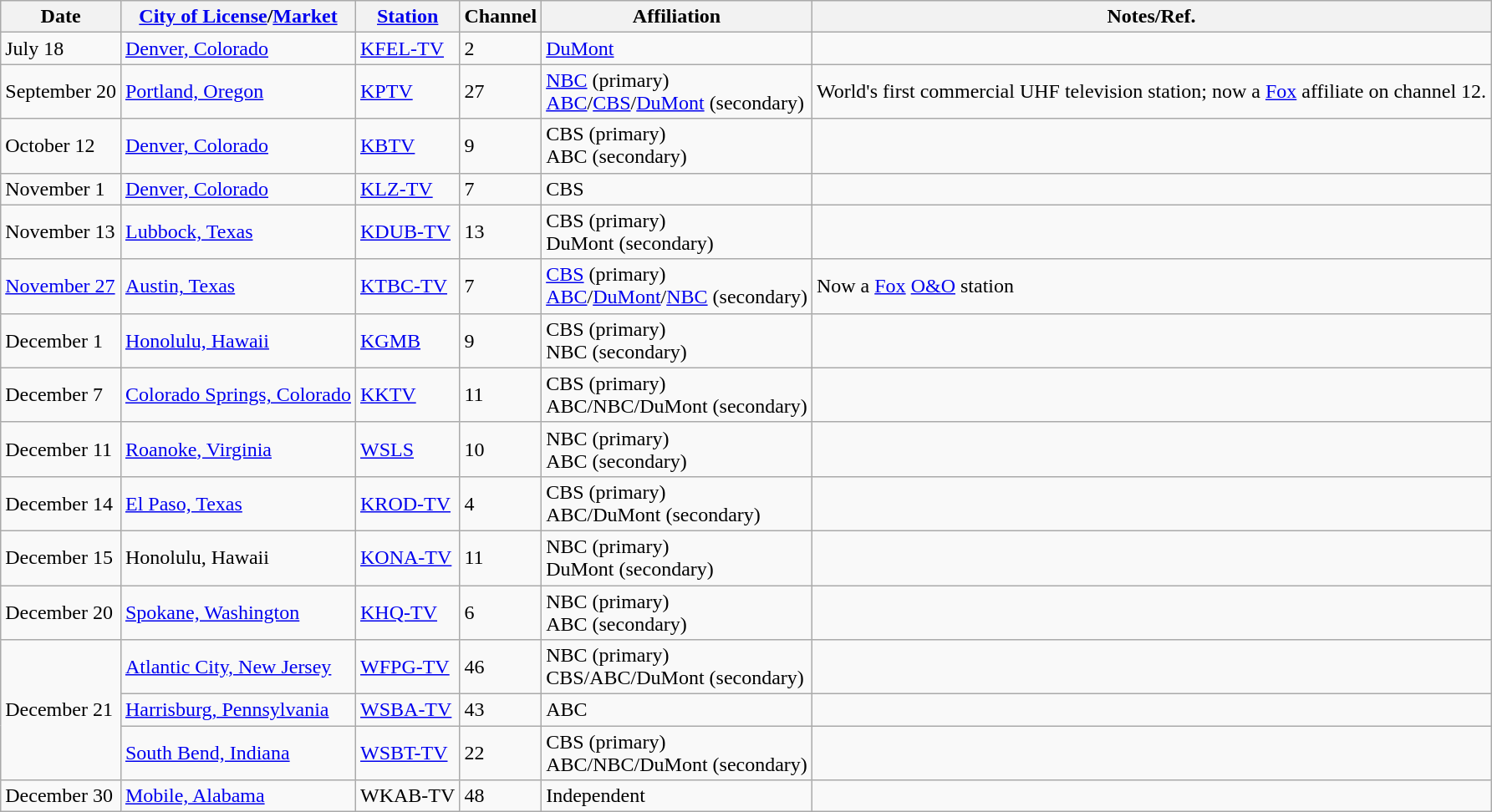<table class="wikitable">
<tr>
<th>Date</th>
<th><a href='#'>City of License</a>/<a href='#'>Market</a></th>
<th><a href='#'>Station</a></th>
<th>Channel</th>
<th>Affiliation</th>
<th>Notes/Ref.</th>
</tr>
<tr>
<td>July 18</td>
<td><a href='#'>Denver, Colorado</a></td>
<td><a href='#'>KFEL-TV</a></td>
<td>2</td>
<td><a href='#'>DuMont</a></td>
<td></td>
</tr>
<tr>
<td>September 20</td>
<td><a href='#'>Portland, Oregon</a></td>
<td><a href='#'>KPTV</a></td>
<td>27</td>
<td><a href='#'>NBC</a> (primary) <br> <a href='#'>ABC</a>/<a href='#'>CBS</a>/<a href='#'>DuMont</a> (secondary)</td>
<td>World's first commercial UHF television station; now a <a href='#'>Fox</a> affiliate on channel 12.</td>
</tr>
<tr>
<td>October 12</td>
<td><a href='#'>Denver, Colorado</a></td>
<td><a href='#'>KBTV</a></td>
<td>9</td>
<td>CBS (primary) <br> ABC (secondary)</td>
<td></td>
</tr>
<tr>
<td>November 1</td>
<td><a href='#'>Denver, Colorado</a></td>
<td><a href='#'>KLZ-TV</a></td>
<td>7</td>
<td>CBS</td>
<td></td>
</tr>
<tr>
<td>November 13</td>
<td><a href='#'>Lubbock, Texas</a></td>
<td><a href='#'>KDUB-TV</a></td>
<td>13</td>
<td>CBS (primary) <br> DuMont (secondary)</td>
<td></td>
</tr>
<tr>
<td><a href='#'>November 27</a></td>
<td><a href='#'>Austin, Texas</a></td>
<td><a href='#'>KTBC-TV</a></td>
<td>7</td>
<td><a href='#'>CBS</a> (primary) <br> <a href='#'>ABC</a>/<a href='#'>DuMont</a>/<a href='#'>NBC</a> (secondary)</td>
<td>Now a <a href='#'>Fox</a> <a href='#'>O&O</a> station</td>
</tr>
<tr>
<td>December 1</td>
<td><a href='#'>Honolulu, Hawaii</a></td>
<td><a href='#'>KGMB</a></td>
<td>9</td>
<td>CBS (primary) <br> NBC (secondary)</td>
<td></td>
</tr>
<tr>
<td>December 7</td>
<td><a href='#'>Colorado Springs, Colorado</a></td>
<td><a href='#'>KKTV</a></td>
<td>11</td>
<td>CBS (primary) <br> ABC/NBC/DuMont (secondary)</td>
<td></td>
</tr>
<tr>
<td>December 11</td>
<td><a href='#'>Roanoke, Virginia</a></td>
<td><a href='#'>WSLS</a></td>
<td>10</td>
<td>NBC (primary) <br> ABC (secondary)</td>
<td></td>
</tr>
<tr>
<td>December 14</td>
<td><a href='#'>El Paso, Texas</a></td>
<td><a href='#'>KROD-TV</a></td>
<td>4</td>
<td>CBS (primary) <br> ABC/DuMont (secondary)</td>
<td></td>
</tr>
<tr>
<td>December 15</td>
<td>Honolulu, Hawaii</td>
<td><a href='#'>KONA-TV</a></td>
<td>11</td>
<td>NBC (primary) <br> DuMont (secondary)</td>
<td></td>
</tr>
<tr>
<td>December 20</td>
<td><a href='#'>Spokane, Washington</a></td>
<td><a href='#'>KHQ-TV</a></td>
<td>6</td>
<td>NBC (primary) <br> ABC (secondary)</td>
<td></td>
</tr>
<tr>
<td rowspan=3>December 21</td>
<td><a href='#'>Atlantic City, New Jersey</a></td>
<td><a href='#'>WFPG-TV</a></td>
<td>46</td>
<td>NBC (primary) <br> CBS/ABC/DuMont (secondary)</td>
<td></td>
</tr>
<tr>
<td><a href='#'>Harrisburg, Pennsylvania</a></td>
<td><a href='#'>WSBA-TV</a></td>
<td>43</td>
<td>ABC</td>
<td></td>
</tr>
<tr>
<td><a href='#'>South Bend, Indiana</a></td>
<td><a href='#'>WSBT-TV</a></td>
<td>22</td>
<td>CBS (primary) <br> ABC/NBC/DuMont (secondary)</td>
<td></td>
</tr>
<tr>
<td>December 30</td>
<td><a href='#'>Mobile, Alabama</a></td>
<td>WKAB-TV</td>
<td>48</td>
<td>Independent</td>
<td></td>
</tr>
</table>
